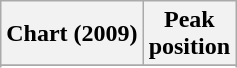<table class="wikitable sortable plainrowheaders" style="text-align:center">
<tr>
<th scope="col">Chart (2009)</th>
<th scope="col">Peak<br>position</th>
</tr>
<tr>
</tr>
<tr>
</tr>
</table>
